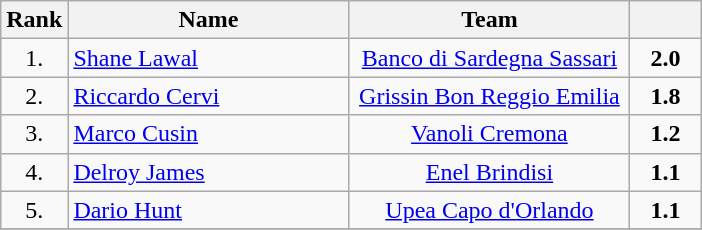<table class="wikitable" style="text-align: center;">
<tr>
<th>Rank</th>
<th width=180>Name</th>
<th width=180>Team</th>
<th width=40></th>
</tr>
<tr>
<td>1.</td>
<td align="left"> <a href='#'>Shane Lawal</a></td>
<td><a href='#'>Banco di Sardegna Sassari</a></td>
<td><strong>2.0</strong></td>
</tr>
<tr>
<td>2.</td>
<td align="left"> <a href='#'>Riccardo Cervi</a></td>
<td><a href='#'>Grissin Bon Reggio Emilia</a></td>
<td><strong>1.8</strong></td>
</tr>
<tr>
<td>3.</td>
<td align="left"> <a href='#'>Marco Cusin</a></td>
<td><a href='#'>Vanoli Cremona</a></td>
<td><strong>1.2</strong></td>
</tr>
<tr>
<td>4.</td>
<td align="left"> <a href='#'>Delroy James</a></td>
<td><a href='#'>Enel Brindisi</a></td>
<td><strong>1.1</strong></td>
</tr>
<tr>
<td>5.</td>
<td align="left"> <a href='#'>Dario Hunt</a></td>
<td><a href='#'>Upea Capo d'Orlando</a></td>
<td><strong>1.1</strong></td>
</tr>
<tr>
</tr>
</table>
